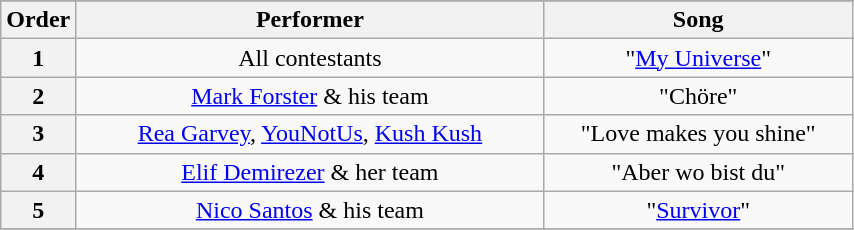<table class="wikitable" style="text-align:center; width:45%;">
<tr>
</tr>
<tr>
<th style="width:01%;">Order</th>
<th style="width:60%;">Performer</th>
<th style="width:39%;">Song</th>
</tr>
<tr>
<th>1</th>
<td>All contestants</td>
<td>"<a href='#'>My Universe</a>"</td>
</tr>
<tr>
<th>2</th>
<td><a href='#'>Mark Forster</a> & his team<br></td>
<td>"Chöre"</td>
</tr>
<tr>
<th>3</th>
<td><a href='#'>Rea Garvey</a>, <a href='#'>YouNotUs</a>, <a href='#'>Kush Kush</a></td>
<td>"Love makes you shine"</td>
</tr>
<tr>
<th>4</th>
<td><a href='#'>Elif Demirezer</a> & her team<br></td>
<td>"Aber wo bist du"</td>
</tr>
<tr>
<th>5</th>
<td><a href='#'>Nico Santos</a> & his team<br></td>
<td>"<a href='#'>Survivor</a>"</td>
</tr>
<tr>
</tr>
</table>
